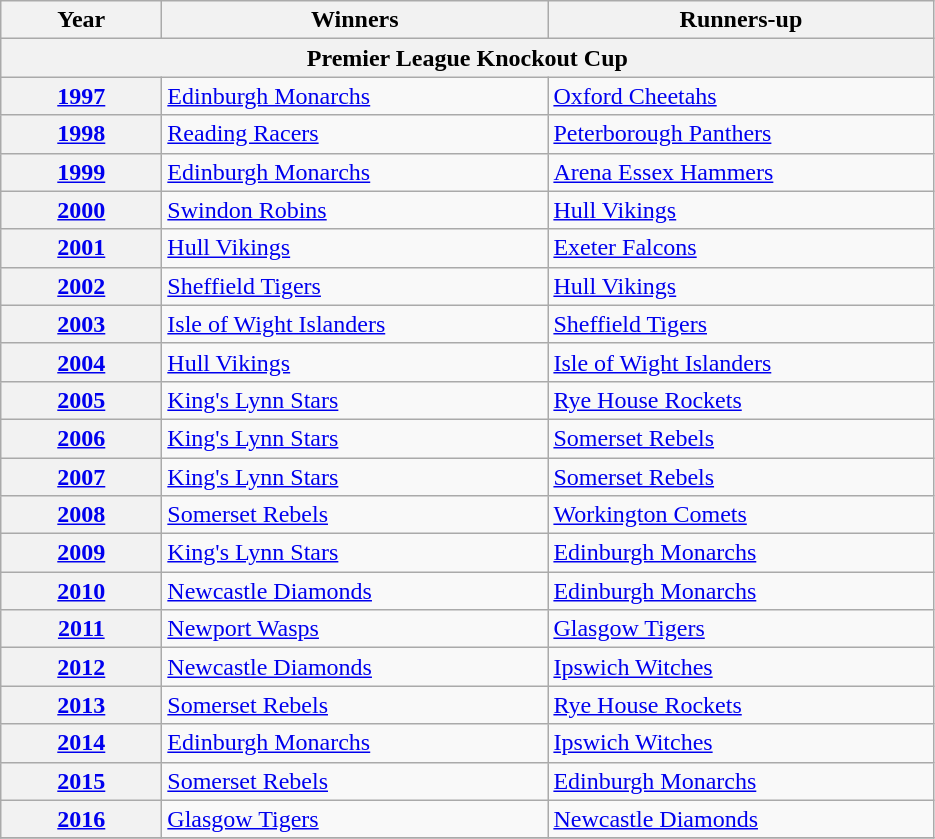<table class="wikitable">
<tr>
<th width=100px>Year</th>
<th width=250px>Winners</th>
<th width=250px>Runners-up</th>
</tr>
<tr>
<th colspan=3>Premier League Knockout Cup</th>
</tr>
<tr>
<th><a href='#'>1997</a></th>
<td><a href='#'>Edinburgh Monarchs</a></td>
<td><a href='#'>Oxford Cheetahs</a></td>
</tr>
<tr>
<th><a href='#'>1998</a></th>
<td><a href='#'>Reading Racers</a></td>
<td><a href='#'>Peterborough Panthers</a></td>
</tr>
<tr>
<th><a href='#'>1999</a></th>
<td><a href='#'>Edinburgh Monarchs</a></td>
<td><a href='#'>Arena Essex Hammers</a></td>
</tr>
<tr>
<th><a href='#'>2000</a></th>
<td><a href='#'>Swindon Robins</a></td>
<td><a href='#'>Hull Vikings</a></td>
</tr>
<tr>
<th><a href='#'>2001</a></th>
<td><a href='#'>Hull Vikings</a></td>
<td><a href='#'>Exeter Falcons</a></td>
</tr>
<tr>
<th><a href='#'>2002</a></th>
<td><a href='#'>Sheffield Tigers</a></td>
<td><a href='#'>Hull Vikings</a></td>
</tr>
<tr>
<th><a href='#'>2003</a></th>
<td><a href='#'>Isle of Wight Islanders</a></td>
<td><a href='#'>Sheffield Tigers</a></td>
</tr>
<tr>
<th><a href='#'>2004</a></th>
<td><a href='#'>Hull Vikings</a></td>
<td><a href='#'>Isle of Wight Islanders</a></td>
</tr>
<tr>
<th><a href='#'>2005</a></th>
<td><a href='#'>King's Lynn Stars</a></td>
<td><a href='#'>Rye House Rockets</a></td>
</tr>
<tr>
<th><a href='#'>2006</a></th>
<td><a href='#'>King's Lynn Stars</a></td>
<td><a href='#'>Somerset Rebels</a></td>
</tr>
<tr>
<th><a href='#'>2007</a></th>
<td><a href='#'>King's Lynn Stars</a></td>
<td><a href='#'>Somerset Rebels</a></td>
</tr>
<tr>
<th><a href='#'>2008</a></th>
<td><a href='#'>Somerset Rebels</a></td>
<td><a href='#'>Workington Comets</a></td>
</tr>
<tr>
<th><a href='#'>2009</a></th>
<td><a href='#'>King's Lynn Stars</a></td>
<td><a href='#'>Edinburgh Monarchs</a></td>
</tr>
<tr>
<th><a href='#'>2010</a></th>
<td><a href='#'>Newcastle Diamonds</a></td>
<td><a href='#'>Edinburgh Monarchs</a></td>
</tr>
<tr>
<th><a href='#'>2011</a></th>
<td><a href='#'>Newport Wasps</a></td>
<td><a href='#'>Glasgow Tigers</a></td>
</tr>
<tr>
<th><a href='#'>2012</a></th>
<td><a href='#'>Newcastle Diamonds</a></td>
<td><a href='#'>Ipswich Witches</a></td>
</tr>
<tr>
<th><a href='#'>2013</a></th>
<td><a href='#'>Somerset Rebels</a></td>
<td><a href='#'>Rye House Rockets</a></td>
</tr>
<tr>
<th><a href='#'>2014</a></th>
<td><a href='#'>Edinburgh Monarchs</a></td>
<td><a href='#'>Ipswich Witches</a></td>
</tr>
<tr>
<th><a href='#'>2015</a></th>
<td><a href='#'>Somerset Rebels</a></td>
<td><a href='#'>Edinburgh Monarchs</a></td>
</tr>
<tr>
<th><a href='#'>2016</a></th>
<td><a href='#'>Glasgow Tigers</a></td>
<td><a href='#'>Newcastle Diamonds</a></td>
</tr>
<tr>
</tr>
</table>
